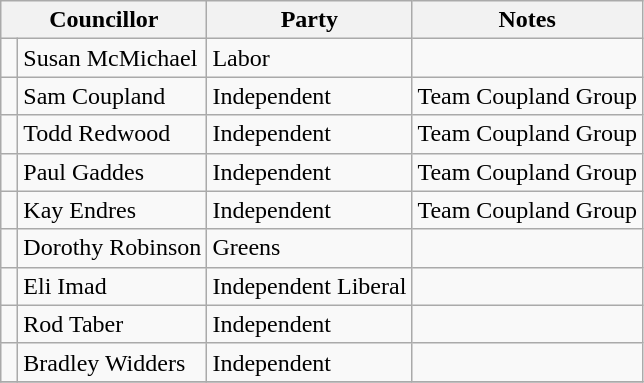<table class="wikitable">
<tr>
<th colspan="2">Councillor</th>
<th>Party</th>
<th>Notes</th>
</tr>
<tr>
<td> </td>
<td>Susan McMichael</td>
<td>Labor</td>
<td></td>
</tr>
<tr>
<td> </td>
<td>Sam Coupland</td>
<td>Independent</td>
<td>Team Coupland Group</td>
</tr>
<tr>
<td> </td>
<td>Todd Redwood</td>
<td>Independent</td>
<td>Team Coupland Group</td>
</tr>
<tr>
<td> </td>
<td>Paul Gaddes</td>
<td>Independent</td>
<td>Team Coupland Group</td>
</tr>
<tr>
<td> </td>
<td>Kay Endres</td>
<td>Independent</td>
<td>Team Coupland Group</td>
</tr>
<tr>
<td> </td>
<td>Dorothy Robinson</td>
<td>Greens</td>
<td></td>
</tr>
<tr>
<td> </td>
<td>Eli Imad</td>
<td>Independent Liberal</td>
<td></td>
</tr>
<tr>
<td> </td>
<td>Rod Taber</td>
<td>Independent</td>
<td></td>
</tr>
<tr>
<td> </td>
<td>Bradley Widders</td>
<td>Independent</td>
<td></td>
</tr>
<tr>
</tr>
</table>
